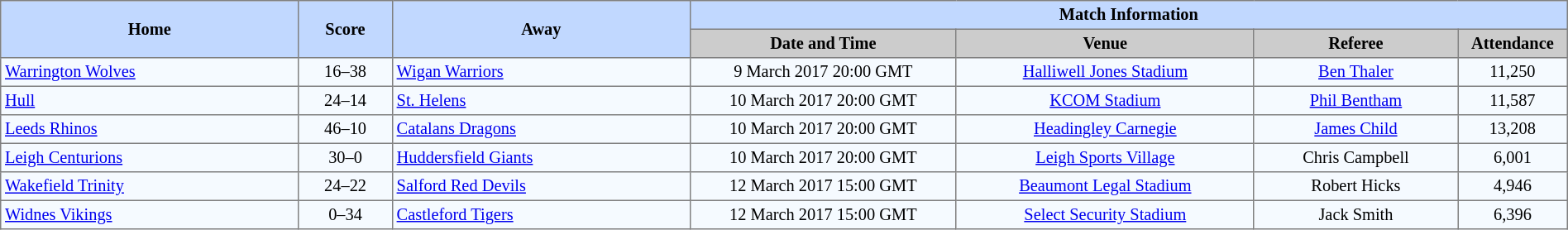<table border=1 style="border-collapse:collapse; font-size:85%; text-align:center;" cellpadding=3 cellspacing=0 width=100%>
<tr bgcolor=#C1D8FF>
<th rowspan=2 width=19%>Home</th>
<th rowspan=2 width=6%>Score</th>
<th rowspan=2 width=19%>Away</th>
<th colspan=6>Match Information</th>
</tr>
<tr bgcolor=#CCCCCC>
<th width=17%>Date and Time</th>
<th width=19%>Venue</th>
<th width=13%>Referee</th>
<th width=7%>Attendance</th>
</tr>
<tr bgcolor=#F5FAFF>
<td align=left> <a href='#'>Warrington Wolves</a></td>
<td>16–38</td>
<td align=left> <a href='#'>Wigan Warriors</a></td>
<td>9 March 2017 20:00 GMT</td>
<td><a href='#'>Halliwell Jones Stadium</a></td>
<td><a href='#'>Ben Thaler</a></td>
<td>11,250</td>
</tr>
<tr bgcolor=#F5FAFF>
<td align=left> <a href='#'>Hull</a></td>
<td>24–14</td>
<td align=left> <a href='#'>St. Helens</a></td>
<td>10 March 2017 20:00 GMT</td>
<td><a href='#'>KCOM Stadium</a></td>
<td><a href='#'>Phil Bentham</a></td>
<td>11,587</td>
</tr>
<tr bgcolor=#F5FAFF>
<td align=left> <a href='#'>Leeds Rhinos</a></td>
<td>46–10</td>
<td align=left> <a href='#'>Catalans Dragons</a></td>
<td>10 March 2017 20:00 GMT</td>
<td><a href='#'>Headingley Carnegie</a></td>
<td><a href='#'>James Child</a></td>
<td>13,208</td>
</tr>
<tr bgcolor=#F5FAFF>
<td align=left> <a href='#'>Leigh Centurions</a></td>
<td>30–0</td>
<td align=left> <a href='#'>Huddersfield Giants</a></td>
<td>10 March 2017 20:00 GMT</td>
<td><a href='#'>Leigh Sports Village</a></td>
<td>Chris Campbell</td>
<td>6,001</td>
</tr>
<tr bgcolor=#F5FAFF>
<td align=left> <a href='#'>Wakefield Trinity</a></td>
<td>24–22</td>
<td align=left> <a href='#'>Salford Red Devils</a></td>
<td>12 March 2017 15:00 GMT</td>
<td><a href='#'>Beaumont Legal Stadium</a></td>
<td>Robert Hicks</td>
<td>4,946</td>
</tr>
<tr bgcolor=#F5FAFF>
<td align=left> <a href='#'>Widnes Vikings</a></td>
<td>0–34</td>
<td align=left> <a href='#'>Castleford Tigers</a></td>
<td>12 March 2017 15:00 GMT</td>
<td><a href='#'>Select Security Stadium</a></td>
<td>Jack Smith</td>
<td>6,396</td>
</tr>
</table>
